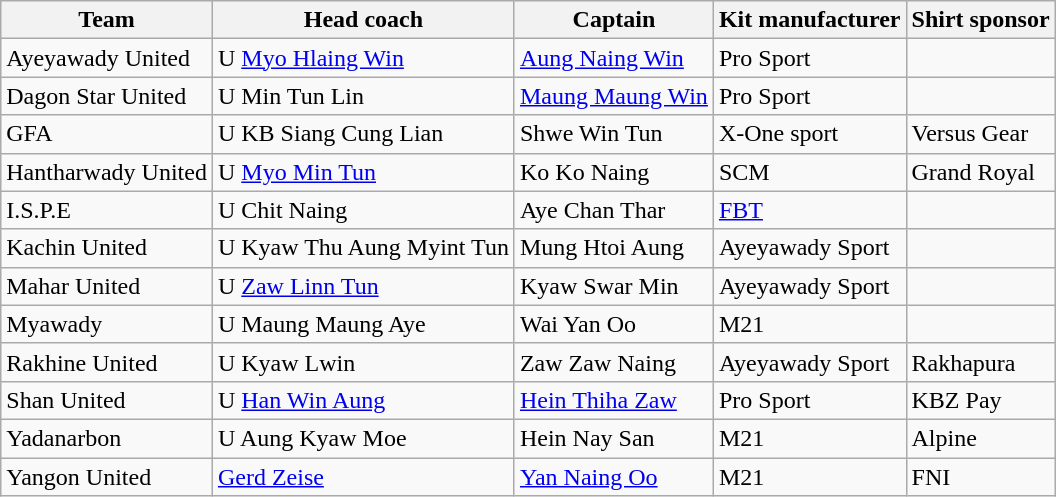<table class="wikitable sortable" style="text-align: left;">
<tr>
<th>Team</th>
<th>Head coach</th>
<th>Captain</th>
<th>Kit manufacturer</th>
<th>Shirt sponsor</th>
</tr>
<tr>
<td>Ayeyawady United</td>
<td>  U <a href='#'>Myo Hlaing Win</a></td>
<td> <a href='#'>Aung Naing Win</a></td>
<td> Pro Sport</td>
<td></td>
</tr>
<tr>
<td>Dagon Star United</td>
<td>  U Min Tun Lin</td>
<td> <a href='#'>Maung Maung Win</a></td>
<td> Pro Sport</td>
<td></td>
</tr>
<tr>
<td>GFA</td>
<td>  U KB Siang Cung Lian</td>
<td>   Shwe Win Tun</td>
<td> X-One sport</td>
<td> Versus Gear</td>
</tr>
<tr>
<td>Hantharwady United</td>
<td>  U <a href='#'>Myo Min Tun</a></td>
<td>  Ko Ko Naing</td>
<td> SCM</td>
<td> Grand Royal</td>
</tr>
<tr>
<td>I.S.P.E</td>
<td>  U Chit Naing</td>
<td>  Aye Chan Thar</td>
<td> <a href='#'>FBT</a></td>
<td></td>
</tr>
<tr>
<td>Kachin United</td>
<td>  U Kyaw Thu Aung Myint Tun</td>
<td>  Mung Htoi Aung</td>
<td> Ayeyawady Sport</td>
<td></td>
</tr>
<tr>
<td>Mahar United</td>
<td>  U <a href='#'>Zaw Linn Tun</a></td>
<td>  Kyaw Swar Min</td>
<td> Ayeyawady Sport</td>
<td></td>
</tr>
<tr>
<td>Myawady</td>
<td>  U Maung Maung Aye</td>
<td>  Wai Yan Oo</td>
<td> M21</td>
<td></td>
</tr>
<tr>
<td>Rakhine United</td>
<td>  U Kyaw Lwin</td>
<td>  Zaw Zaw Naing</td>
<td> Ayeyawady Sport</td>
<td> Rakhapura</td>
</tr>
<tr>
<td>Shan United</td>
<td>  U <a href='#'>Han Win Aung</a></td>
<td>  <a href='#'>Hein Thiha Zaw</a></td>
<td> Pro Sport</td>
<td> KBZ Pay</td>
</tr>
<tr>
<td>Yadanarbon</td>
<td>  U Aung Kyaw Moe</td>
<td>  Hein Nay San</td>
<td> M21</td>
<td> Alpine</td>
</tr>
<tr>
<td>Yangon United</td>
<td>  <a href='#'>Gerd Zeise</a></td>
<td>  <a href='#'>Yan Naing Oo</a></td>
<td> M21</td>
<td> FNI</td>
</tr>
</table>
